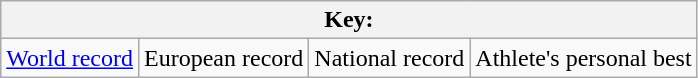<table class="wikitable">
<tr>
<th colspan=4>Key:</th>
</tr>
<tr>
<td><a href='#'>World record</a></td>
<td>European record</td>
<td>National record</td>
<td>Athlete's personal best</td>
</tr>
</table>
